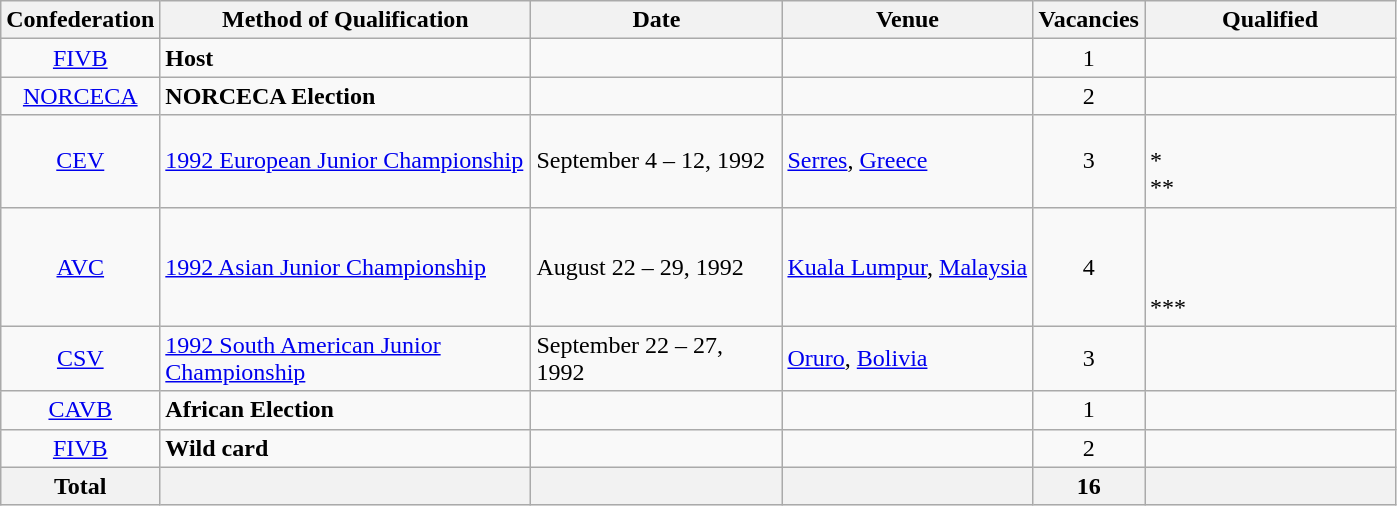<table class="wikitable">
<tr>
<th width=50>Confederation</th>
<th width=240>Method of Qualification</th>
<th width=160>Date</th>
<th width=160>Venue</th>
<th width=60>Vacancies</th>
<th width=160>Qualified</th>
</tr>
<tr>
<td align=center><a href='#'>FIVB</a></td>
<td><strong>Host</strong></td>
<td></td>
<td></td>
<td style="text-align:center;">1</td>
<td></td>
</tr>
<tr>
<td align=center><a href='#'>NORCECA</a></td>
<td><strong>NORCECA Election</strong></td>
<td></td>
<td></td>
<td style="text-align:center;">2</td>
<td><br></td>
</tr>
<tr>
<td align=center><a href='#'>CEV</a></td>
<td><a href='#'>1992 European Junior Championship</a></td>
<td>September 4 – 12, 1992</td>
<td> <a href='#'>Serres</a>, <a href='#'>Greece</a></td>
<td style="text-align:center;">3</td>
<td><br>*<br>**</td>
</tr>
<tr>
<td align=center><a href='#'>AVC</a></td>
<td><a href='#'>1992 Asian Junior Championship</a></td>
<td>August 22 – 29, 1992</td>
<td> <a href='#'>Kuala Lumpur</a>, <a href='#'>Malaysia</a></td>
<td style="text-align:center;">4</td>
<td><br><br><br>***</td>
</tr>
<tr>
<td align=center><a href='#'>CSV</a></td>
<td><a href='#'>1992 South American Junior Championship</a></td>
<td>September 22 – 27, 1992</td>
<td> <a href='#'>Oruro</a>, <a href='#'>Bolivia</a></td>
<td style="text-align:center;">3</td>
<td><br><br></td>
</tr>
<tr>
<td align=center><a href='#'>CAVB</a></td>
<td><strong>African Election</strong></td>
<td></td>
<td></td>
<td style="text-align:center;">1</td>
<td></td>
</tr>
<tr>
<td align=center><a href='#'>FIVB</a></td>
<td><strong>Wild card</strong></td>
<td></td>
<td></td>
<td style="text-align:center;">2</td>
<td><br></td>
</tr>
<tr>
<th>Total</th>
<th></th>
<th></th>
<th></th>
<th>16</th>
<th></th>
</tr>
</table>
